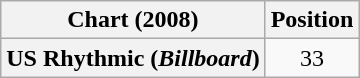<table class="wikitable plainrowheaders" style="text-align:center">
<tr>
<th scope="col">Chart (2008)</th>
<th scope="col">Position</th>
</tr>
<tr>
<th scope="row">US Rhythmic (<em>Billboard</em>)</th>
<td>33</td>
</tr>
</table>
